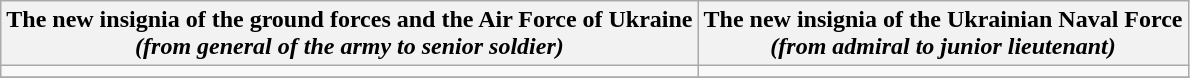<table class="wikitable" style="text-align:center;">
<tr>
<th>The new insignia of the ground forces and the Air Force of Ukraine<br><em>(from general of the army to senior soldier)</em></th>
<th>The new insignia of the Ukrainian Naval Force<br><em>(from admiral to junior lieutenant)</em></th>
</tr>
<tr>
<td></td>
<td></td>
</tr>
<tr>
</tr>
</table>
